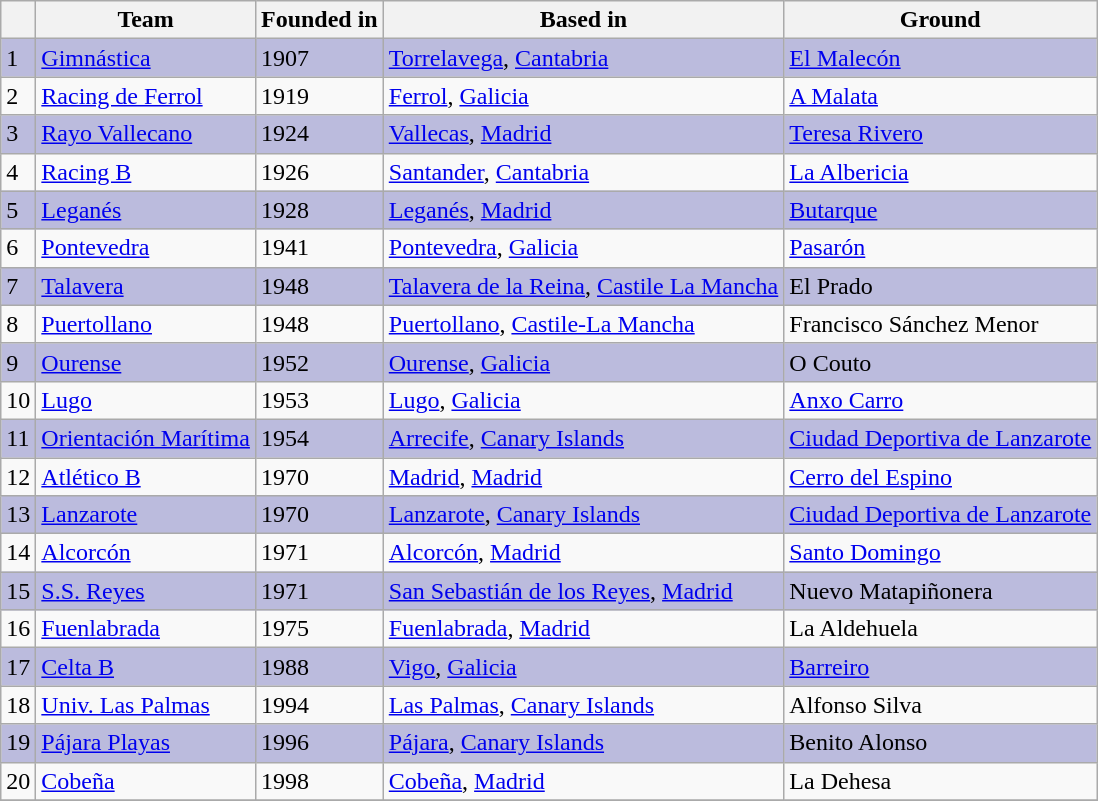<table class="wikitable">
<tr>
<th></th>
<th>Team</th>
<th>Founded in</th>
<th>Based in</th>
<th>Ground</th>
</tr>
<tr style="background:#BBBBDD;">
<td>1</td>
<td><a href='#'>Gimnástica</a></td>
<td>1907</td>
<td><a href='#'>Torrelavega</a>, <a href='#'>Cantabria</a></td>
<td><a href='#'>El Malecón</a></td>
</tr>
<tr>
<td>2</td>
<td><a href='#'>Racing de Ferrol</a></td>
<td>1919</td>
<td><a href='#'>Ferrol</a>,  <a href='#'>Galicia</a></td>
<td><a href='#'>A Malata</a></td>
</tr>
<tr style="background:#BBBBDD;">
<td>3</td>
<td><a href='#'>Rayo Vallecano</a></td>
<td>1924</td>
<td><a href='#'>Vallecas</a>,  <a href='#'>Madrid</a></td>
<td><a href='#'>Teresa Rivero</a></td>
</tr>
<tr>
<td>4</td>
<td><a href='#'>Racing B</a></td>
<td>1926</td>
<td><a href='#'>Santander</a>, <a href='#'>Cantabria</a></td>
<td><a href='#'>La Albericia</a></td>
</tr>
<tr style="background:#BBBBDD;">
<td>5</td>
<td><a href='#'>Leganés</a></td>
<td>1928</td>
<td><a href='#'>Leganés</a>, <a href='#'>Madrid</a></td>
<td><a href='#'>Butarque</a></td>
</tr>
<tr>
<td>6</td>
<td><a href='#'>Pontevedra</a></td>
<td>1941</td>
<td><a href='#'>Pontevedra</a>, <a href='#'>Galicia</a></td>
<td><a href='#'>Pasarón</a></td>
</tr>
<tr style="background:#BBBBDD;">
<td>7</td>
<td><a href='#'>Talavera</a></td>
<td>1948</td>
<td><a href='#'>Talavera de la Reina</a>, <a href='#'>Castile La Mancha</a></td>
<td>El Prado</td>
</tr>
<tr>
<td>8</td>
<td><a href='#'>Puertollano</a></td>
<td>1948</td>
<td><a href='#'>Puertollano</a>, <a href='#'>Castile-La Mancha</a></td>
<td>Francisco Sánchez Menor</td>
</tr>
<tr style="background:#BBBBDD;">
<td>9</td>
<td><a href='#'>Ourense</a></td>
<td>1952</td>
<td><a href='#'>Ourense</a>, <a href='#'>Galicia</a></td>
<td>O Couto</td>
</tr>
<tr>
<td>10</td>
<td><a href='#'>Lugo</a></td>
<td>1953</td>
<td><a href='#'>Lugo</a>, <a href='#'>Galicia</a></td>
<td><a href='#'>Anxo Carro</a></td>
</tr>
<tr style="background:#BBBBDD;">
<td>11</td>
<td><a href='#'>Orientación Marítima</a></td>
<td>1954</td>
<td><a href='#'>Arrecife</a>, <a href='#'>Canary Islands</a></td>
<td><a href='#'>Ciudad Deportiva de Lanzarote</a></td>
</tr>
<tr>
<td>12</td>
<td><a href='#'>Atlético B</a></td>
<td>1970</td>
<td><a href='#'>Madrid</a>, <a href='#'>Madrid</a></td>
<td><a href='#'>Cerro del Espino</a></td>
</tr>
<tr style="background:#BBBBDD;">
<td>13</td>
<td><a href='#'>Lanzarote</a></td>
<td>1970</td>
<td><a href='#'>Lanzarote</a>, <a href='#'>Canary Islands</a></td>
<td><a href='#'>Ciudad Deportiva de Lanzarote</a></td>
</tr>
<tr>
<td>14</td>
<td><a href='#'>Alcorcón</a></td>
<td>1971</td>
<td><a href='#'>Alcorcón</a>, <a href='#'>Madrid</a></td>
<td><a href='#'>Santo Domingo</a></td>
</tr>
<tr style="background:#BBBBDD;">
<td>15</td>
<td><a href='#'>S.S. Reyes</a></td>
<td>1971</td>
<td><a href='#'>San Sebastián de los Reyes</a>, <a href='#'>Madrid</a></td>
<td>Nuevo Matapiñonera</td>
</tr>
<tr>
<td>16</td>
<td><a href='#'>Fuenlabrada</a></td>
<td>1975</td>
<td><a href='#'>Fuenlabrada</a>, <a href='#'>Madrid</a></td>
<td>La Aldehuela</td>
</tr>
<tr style="background:#BBBBDD;">
<td>17</td>
<td><a href='#'>Celta B</a></td>
<td>1988</td>
<td><a href='#'>Vigo</a>, <a href='#'>Galicia</a></td>
<td><a href='#'>Barreiro</a></td>
</tr>
<tr>
<td>18</td>
<td><a href='#'>Univ. Las Palmas</a></td>
<td>1994</td>
<td><a href='#'>Las Palmas</a>, <a href='#'>Canary Islands</a></td>
<td>Alfonso Silva</td>
</tr>
<tr style="background:#BBBBDD;">
<td>19</td>
<td><a href='#'>Pájara Playas</a></td>
<td>1996</td>
<td><a href='#'>Pájara</a>, <a href='#'>Canary Islands</a></td>
<td>Benito Alonso</td>
</tr>
<tr>
<td>20</td>
<td><a href='#'>Cobeña</a></td>
<td>1998</td>
<td><a href='#'>Cobeña</a>, <a href='#'>Madrid</a></td>
<td>La Dehesa</td>
</tr>
<tr>
</tr>
</table>
